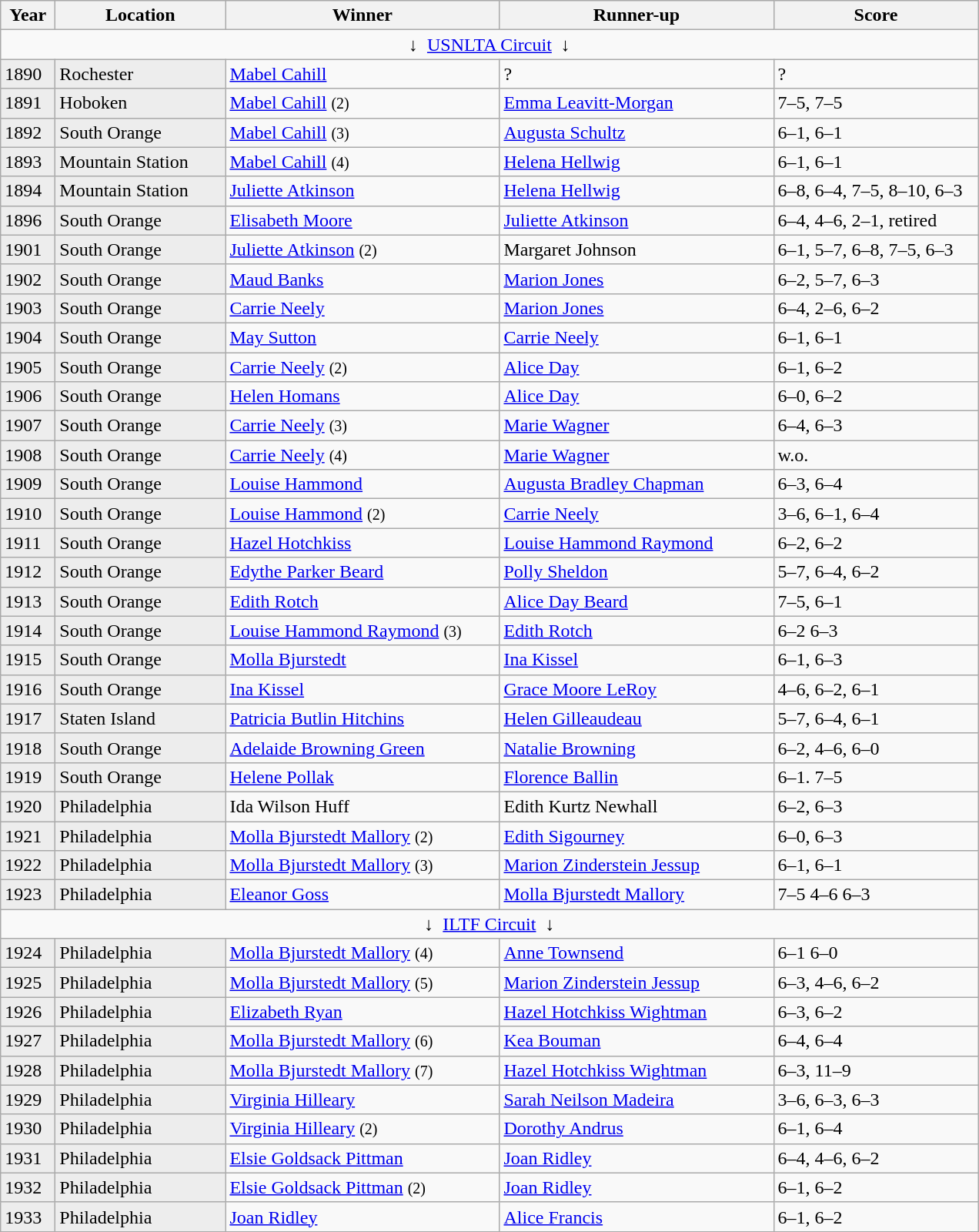<table class="wikitable">
<tr>
<th style="width:40px;">Year</th>
<th style="width:140px;">Location</th>
<th style="width:230px;">Winner</th>
<th style="width:230px;">Runner-up</th>
<th style="width:170px;">Score</th>
</tr>
<tr>
<td colspan=5 align=center>↓  <a href='#'>USNLTA Circuit</a>  ↓</td>
</tr>
<tr>
<td style="background:#ededed">1890</td>
<td style="background:#ededed">Rochester</td>
<td> <a href='#'>Mabel Cahill</a></td>
<td> ?</td>
<td>?</td>
</tr>
<tr>
<td style="background:#ededed">1891</td>
<td style="background:#ededed">Hoboken</td>
<td> <a href='#'>Mabel Cahill</a> <small>(2)</small></td>
<td> <a href='#'>Emma Leavitt-Morgan</a></td>
<td>7–5, 7–5</td>
</tr>
<tr>
<td style="background:#ededed">1892</td>
<td style="background:#ededed">South Orange</td>
<td> <a href='#'>Mabel Cahill</a> <small>(3)</small></td>
<td> <a href='#'>Augusta Schultz</a></td>
<td>6–1, 6–1</td>
</tr>
<tr>
<td style="background:#ededed">1893</td>
<td style="background:#ededed">Mountain Station</td>
<td> <a href='#'>Mabel Cahill</a> <small>(4)</small></td>
<td> <a href='#'>Helena Hellwig</a></td>
<td>6–1, 6–1</td>
</tr>
<tr>
<td style="background:#ededed">1894</td>
<td style="background:#ededed">Mountain Station</td>
<td> <a href='#'>Juliette Atkinson</a></td>
<td> <a href='#'>Helena Hellwig</a></td>
<td>6–8, 6–4, 7–5, 8–10, 6–3</td>
</tr>
<tr>
<td style="background:#ededed">1896</td>
<td style="background:#ededed">South Orange</td>
<td> <a href='#'>Elisabeth Moore</a></td>
<td> <a href='#'>Juliette Atkinson</a></td>
<td>6–4, 4–6, 2–1, retired</td>
</tr>
<tr>
<td style="background:#ededed">1901</td>
<td style="background:#ededed">South Orange</td>
<td>  <a href='#'>Juliette Atkinson</a> <small>(2)</small></td>
<td> Margaret Johnson</td>
<td>6–1, 5–7, 6–8, 7–5, 6–3</td>
</tr>
<tr>
<td style="background:#ededed">1902</td>
<td style="background:#ededed">South Orange</td>
<td> <a href='#'>Maud Banks</a></td>
<td> <a href='#'>Marion Jones</a></td>
<td>6–2, 5–7, 6–3</td>
</tr>
<tr>
<td style="background:#ededed">1903</td>
<td style="background:#ededed">South Orange</td>
<td> <a href='#'>Carrie Neely</a></td>
<td> <a href='#'>Marion Jones</a></td>
<td>6–4, 2–6, 6–2</td>
</tr>
<tr>
<td style="background:#ededed">1904</td>
<td style="background:#ededed">South Orange</td>
<td> <a href='#'>May Sutton</a></td>
<td> <a href='#'>Carrie Neely</a></td>
<td>6–1, 6–1</td>
</tr>
<tr>
<td style="background:#ededed">1905</td>
<td style="background:#ededed">South Orange</td>
<td> <a href='#'>Carrie Neely</a> <small>(2)</small></td>
<td> <a href='#'>Alice Day</a></td>
<td>6–1, 6–2</td>
</tr>
<tr>
<td style="background:#ededed">1906</td>
<td style="background:#ededed">South Orange</td>
<td> <a href='#'>Helen Homans</a></td>
<td> <a href='#'>Alice Day</a></td>
<td>6–0, 6–2</td>
</tr>
<tr>
<td style="background:#ededed">1907</td>
<td style="background:#ededed">South Orange</td>
<td> <a href='#'>Carrie Neely</a> <small>(3)</small></td>
<td> <a href='#'>Marie Wagner</a></td>
<td>6–4, 6–3</td>
</tr>
<tr>
<td style="background:#ededed">1908</td>
<td style="background:#ededed">South Orange</td>
<td> <a href='#'>Carrie Neely</a> <small>(4)</small></td>
<td> <a href='#'>Marie Wagner</a></td>
<td>w.o.</td>
</tr>
<tr>
<td style="background:#ededed">1909</td>
<td style="background:#ededed">South Orange</td>
<td> <a href='#'>Louise Hammond</a></td>
<td>  <a href='#'>Augusta Bradley Chapman</a></td>
<td>6–3, 6–4</td>
</tr>
<tr>
<td style="background:#ededed">1910</td>
<td style="background:#ededed">South Orange</td>
<td> <a href='#'>Louise Hammond</a> <small>(2)</small></td>
<td><a href='#'>Carrie Neely</a></td>
<td>3–6, 6–1, 6–4</td>
</tr>
<tr>
<td style="background:#ededed">1911</td>
<td style="background:#ededed">South Orange</td>
<td> <a href='#'>Hazel Hotchkiss</a></td>
<td> <a href='#'>Louise Hammond Raymond</a></td>
<td>6–2, 6–2</td>
</tr>
<tr>
<td style="background:#ededed">1912</td>
<td style="background:#ededed">South Orange</td>
<td> <a href='#'>Edythe Parker Beard</a></td>
<td> <a href='#'>Polly Sheldon</a></td>
<td>5–7, 6–4, 6–2</td>
</tr>
<tr>
<td style="background:#ededed">1913</td>
<td style="background:#ededed">South Orange</td>
<td> <a href='#'>Edith Rotch</a></td>
<td> <a href='#'>Alice Day Beard</a></td>
<td>7–5, 6–1</td>
</tr>
<tr>
<td style="background:#ededed">1914</td>
<td style="background:#ededed">South Orange</td>
<td> <a href='#'>Louise Hammond Raymond</a> <small>(3)</small></td>
<td> <a href='#'>Edith Rotch</a></td>
<td>6–2 6–3</td>
</tr>
<tr>
<td style="background:#ededed">1915</td>
<td style="background:#ededed">South Orange</td>
<td> <a href='#'>Molla Bjurstedt</a></td>
<td> <a href='#'>Ina Kissel</a></td>
<td>6–1, 6–3</td>
</tr>
<tr>
<td style="background:#ededed">1916</td>
<td style="background:#ededed">South Orange</td>
<td> <a href='#'>Ina Kissel</a></td>
<td> <a href='#'>Grace Moore LeRoy</a></td>
<td>4–6, 6–2, 6–1</td>
</tr>
<tr>
<td style="background:#ededed">1917</td>
<td style="background:#ededed">Staten Island</td>
<td> <a href='#'>Patricia Butlin Hitchins</a></td>
<td> <a href='#'>Helen Gilleaudeau</a></td>
<td>5–7, 6–4, 6–1</td>
</tr>
<tr>
<td style="background:#ededed">1918</td>
<td style="background:#ededed">South Orange</td>
<td> <a href='#'>Adelaide Browning Green</a></td>
<td> <a href='#'>Natalie Browning</a></td>
<td>6–2, 4–6, 6–0</td>
</tr>
<tr>
<td style="background:#ededed">1919</td>
<td style="background:#ededed">South Orange</td>
<td> <a href='#'>Helene Pollak</a></td>
<td> <a href='#'>Florence Ballin</a></td>
<td>6–1. 7–5</td>
</tr>
<tr>
<td style="background:#ededed">1920</td>
<td style="background:#ededed">Philadelphia</td>
<td> Ida Wilson Huff</td>
<td>  Edith Kurtz Newhall</td>
<td>6–2, 6–3</td>
</tr>
<tr>
<td style="background:#ededed">1921</td>
<td style="background:#ededed">Philadelphia</td>
<td> <a href='#'>Molla Bjurstedt Mallory</a> <small>(2)</small></td>
<td> <a href='#'>Edith Sigourney</a></td>
<td>6–0, 6–3</td>
</tr>
<tr>
<td style="background:#ededed">1922</td>
<td style="background:#ededed">Philadelphia</td>
<td> <a href='#'>Molla Bjurstedt Mallory</a> <small>(3)</small></td>
<td> <a href='#'>Marion Zinderstein Jessup</a></td>
<td>6–1, 6–1</td>
</tr>
<tr>
<td style="background:#ededed">1923</td>
<td style="background:#ededed">Philadelphia</td>
<td> <a href='#'>Eleanor Goss</a></td>
<td> <a href='#'>Molla Bjurstedt Mallory</a></td>
<td>7–5 4–6 6–3</td>
</tr>
<tr>
<td colspan=5 align=center>↓  <a href='#'>ILTF Circuit</a>  ↓</td>
</tr>
<tr>
<td style="background:#ededed">1924</td>
<td style="background:#ededed">Philadelphia</td>
<td> <a href='#'>Molla Bjurstedt Mallory</a> <small>(4)</small></td>
<td> <a href='#'>Anne Townsend</a></td>
<td>6–1 6–0</td>
</tr>
<tr>
<td style="background:#ededed">1925</td>
<td style="background:#ededed">Philadelphia</td>
<td> <a href='#'>Molla Bjurstedt Mallory</a> <small>(5)</small></td>
<td> <a href='#'>Marion Zinderstein Jessup</a></td>
<td>6–3, 4–6, 6–2</td>
</tr>
<tr>
<td style="background:#ededed">1926</td>
<td style="background:#ededed">Philadelphia</td>
<td> <a href='#'>Elizabeth Ryan</a></td>
<td> <a href='#'>Hazel Hotchkiss Wightman</a></td>
<td>6–3, 6–2</td>
</tr>
<tr>
<td style="background:#ededed">1927</td>
<td style="background:#ededed">Philadelphia</td>
<td> <a href='#'>Molla Bjurstedt Mallory</a> <small>(6)</small></td>
<td> <a href='#'>Kea Bouman</a></td>
<td>6–4, 6–4</td>
</tr>
<tr>
<td style="background:#ededed">1928</td>
<td style="background:#ededed">Philadelphia</td>
<td> <a href='#'>Molla Bjurstedt Mallory</a> <small>(7)</small></td>
<td> <a href='#'>Hazel Hotchkiss Wightman</a></td>
<td>6–3, 11–9</td>
</tr>
<tr>
<td style="background:#ededed">1929</td>
<td style="background:#ededed">Philadelphia</td>
<td> <a href='#'>Virginia Hilleary</a></td>
<td> <a href='#'>Sarah Neilson Madeira</a></td>
<td>3–6, 6–3, 6–3</td>
</tr>
<tr>
<td style="background:#ededed">1930</td>
<td style="background:#ededed">Philadelphia</td>
<td> <a href='#'>Virginia Hilleary</a> <small>(2)</small></td>
<td> <a href='#'>Dorothy Andrus</a></td>
<td>6–1, 6–4</td>
</tr>
<tr>
<td style="background:#ededed">1931</td>
<td style="background:#ededed">Philadelphia</td>
<td> <a href='#'>Elsie Goldsack Pittman</a></td>
<td> <a href='#'>Joan Ridley</a></td>
<td>6–4, 4–6, 6–2</td>
</tr>
<tr>
<td style="background:#ededed">1932</td>
<td style="background:#ededed">Philadelphia</td>
<td> <a href='#'>Elsie Goldsack Pittman</a> <small>(2)</small></td>
<td> <a href='#'>Joan Ridley</a></td>
<td>6–1, 6–2</td>
</tr>
<tr>
<td style="background:#ededed">1933</td>
<td style="background:#ededed">Philadelphia</td>
<td> <a href='#'>Joan Ridley</a></td>
<td> <a href='#'>Alice Francis</a></td>
<td>6–1, 6–2</td>
</tr>
<tr>
</tr>
</table>
